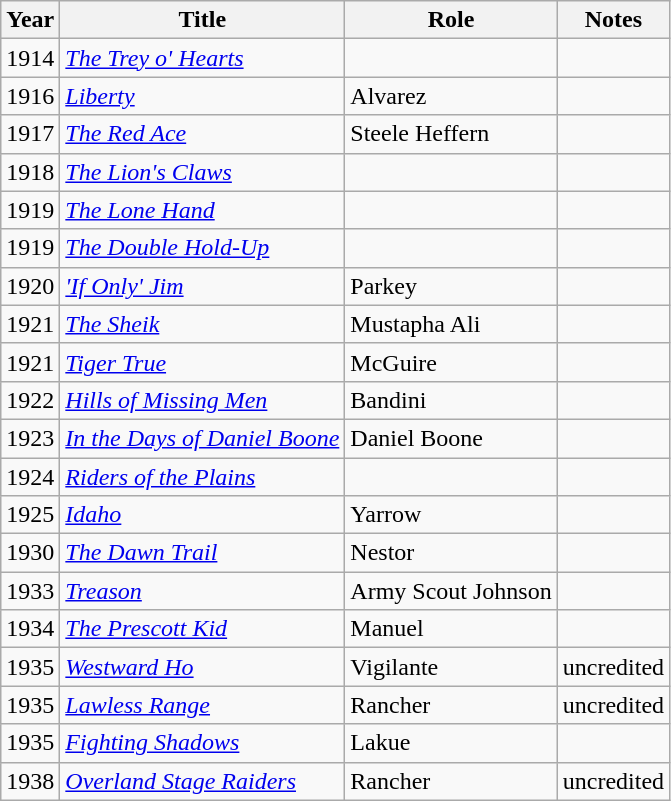<table class="wikitable sortable">
<tr>
<th>Year</th>
<th>Title</th>
<th>Role</th>
<th class="unsortable">Notes</th>
</tr>
<tr>
<td>1914</td>
<td><em><a href='#'>The Trey o' Hearts</a></em></td>
<td></td>
<td></td>
</tr>
<tr>
<td>1916</td>
<td><em><a href='#'>Liberty</a></em></td>
<td>Alvarez</td>
<td></td>
</tr>
<tr>
<td>1917</td>
<td><em><a href='#'>The Red Ace</a></em></td>
<td>Steele Heffern</td>
<td></td>
</tr>
<tr>
<td>1918</td>
<td><em><a href='#'>The Lion's Claws</a></em></td>
<td></td>
<td></td>
</tr>
<tr>
<td>1919</td>
<td><em><a href='#'>The Lone Hand</a></em></td>
<td></td>
<td></td>
</tr>
<tr>
<td>1919</td>
<td><em><a href='#'>The Double Hold-Up</a></em></td>
<td></td>
<td></td>
</tr>
<tr>
<td>1920</td>
<td><em><a href='#'>'If Only' Jim</a></em></td>
<td>Parkey</td>
<td></td>
</tr>
<tr>
<td>1921</td>
<td><em><a href='#'>The Sheik</a></em></td>
<td>Mustapha Ali</td>
<td></td>
</tr>
<tr>
<td>1921</td>
<td><em><a href='#'>Tiger True</a></em></td>
<td>McGuire</td>
<td></td>
</tr>
<tr>
<td>1922</td>
<td><em><a href='#'>Hills of Missing Men</a></em></td>
<td>Bandini</td>
<td></td>
</tr>
<tr>
<td>1923</td>
<td><em><a href='#'>In the Days of Daniel Boone</a></em></td>
<td>Daniel Boone</td>
<td></td>
</tr>
<tr>
<td>1924</td>
<td><em><a href='#'>Riders of the Plains</a></em></td>
<td></td>
<td></td>
</tr>
<tr>
<td>1925</td>
<td><em><a href='#'>Idaho</a></em></td>
<td>Yarrow</td>
<td></td>
</tr>
<tr>
<td>1930</td>
<td><em><a href='#'>The Dawn Trail</a></em></td>
<td>Nestor</td>
<td></td>
</tr>
<tr>
<td>1933</td>
<td><em><a href='#'>Treason</a></em></td>
<td>Army Scout Johnson</td>
<td></td>
</tr>
<tr>
<td>1934</td>
<td><em><a href='#'>The Prescott Kid</a></em></td>
<td>Manuel</td>
<td></td>
</tr>
<tr>
<td>1935</td>
<td><em><a href='#'>Westward Ho</a></em></td>
<td>Vigilante</td>
<td>uncredited</td>
</tr>
<tr>
<td>1935</td>
<td><em><a href='#'>Lawless Range</a></em></td>
<td>Rancher</td>
<td>uncredited</td>
</tr>
<tr>
<td>1935</td>
<td><em><a href='#'>Fighting Shadows</a></em></td>
<td>Lakue</td>
<td></td>
</tr>
<tr>
<td>1938</td>
<td><em><a href='#'>Overland Stage Raiders</a></em></td>
<td>Rancher</td>
<td>uncredited</td>
</tr>
</table>
